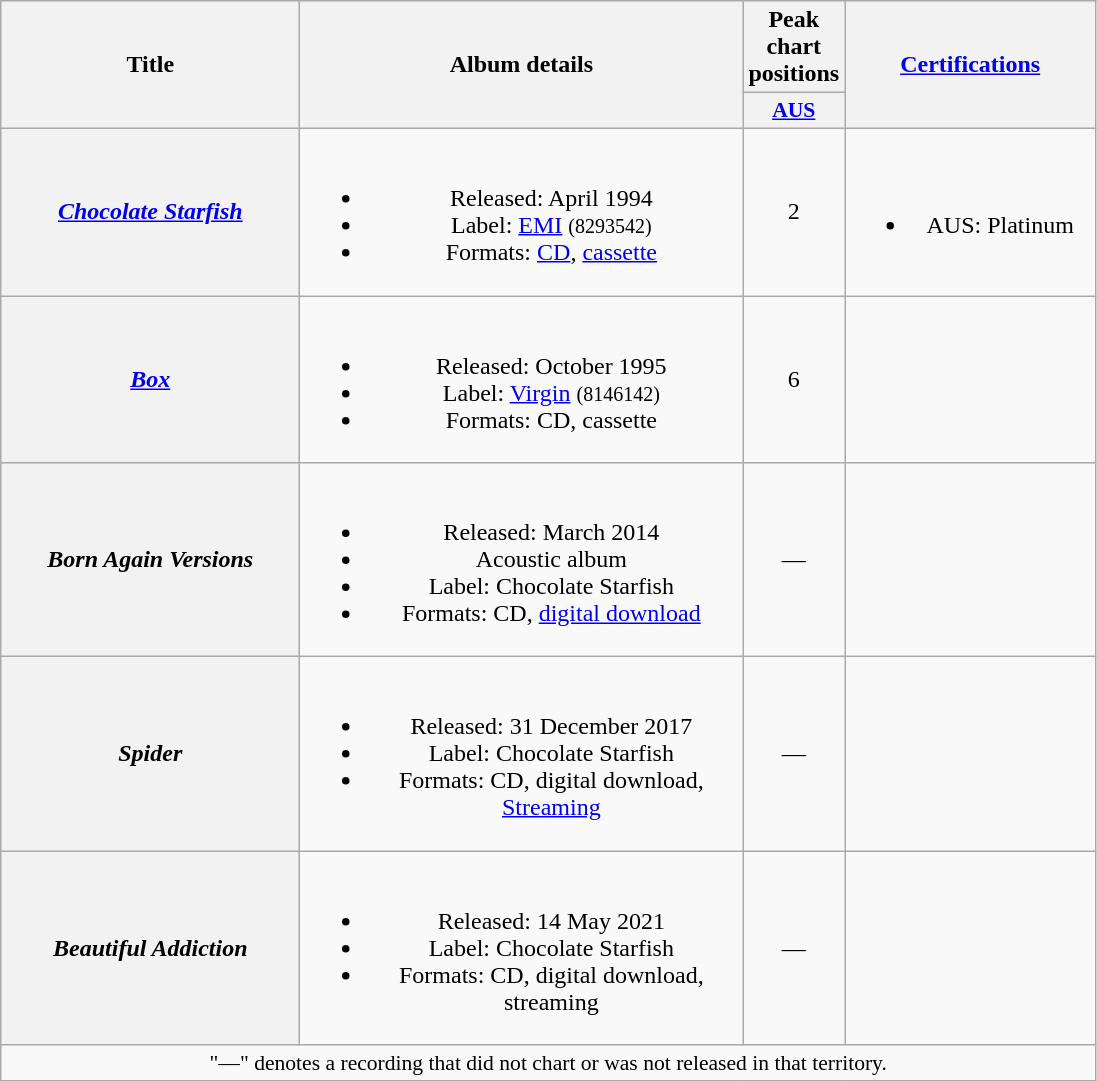<table class="wikitable plainrowheaders" style="text-align:center;">
<tr>
<th scope="col" rowspan="2" style="width:12em;">Title</th>
<th scope="col" rowspan="2" style="width:18em;">Album details</th>
<th scope="col" colspan="1">Peak chart positions</th>
<th scope="col" rowspan="2" style="width:10em;"><a href='#'>Certifications</a></th>
</tr>
<tr>
<th scope="col" style="width:3em;font-size:90%;"><a href='#'>AUS</a><br></th>
</tr>
<tr>
<th scope="row"><em><a href='#'>Chocolate Starfish</a></em></th>
<td><br><ul><li>Released: April 1994</li><li>Label: <a href='#'>EMI</a> <small>(8293542)</small></li><li>Formats: <a href='#'>CD</a>, <a href='#'>cassette</a></li></ul></td>
<td>2</td>
<td><br><ul><li>AUS: Platinum</li></ul></td>
</tr>
<tr>
<th scope="row"><em><a href='#'>Box</a></em></th>
<td><br><ul><li>Released: October 1995</li><li>Label: <a href='#'>Virgin</a> <small>(8146142)</small></li><li>Formats: CD, cassette</li></ul></td>
<td>6</td>
<td></td>
</tr>
<tr>
<th scope="row"><em>Born Again Versions</em></th>
<td><br><ul><li>Released: March 2014</li><li>Acoustic album</li><li>Label: Chocolate Starfish</li><li>Formats: CD, <a href='#'>digital download</a></li></ul></td>
<td>—</td>
<td></td>
</tr>
<tr>
<th scope="row"><em>Spider</em></th>
<td><br><ul><li>Released: 31 December 2017</li><li>Label: Chocolate Starfish</li><li>Formats: CD, digital download, <a href='#'>Streaming</a></li></ul></td>
<td>—</td>
<td></td>
</tr>
<tr>
<th scope="row"><em>Beautiful Addiction</em></th>
<td><br><ul><li>Released: 14 May 2021</li><li>Label: Chocolate Starfish</li><li>Formats: CD, digital download, streaming</li></ul></td>
<td>—</td>
<td></td>
</tr>
<tr>
<td colspan="5" style="font-size:90%">"—" denotes a recording that did not chart or was not released in that territory.</td>
</tr>
</table>
